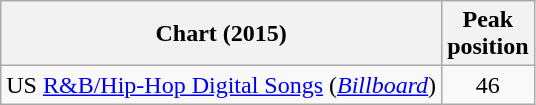<table class="wikitable plainrowheaders sortable" style="text-align:center;">
<tr>
<th scope="col">Chart (2015)</th>
<th scope="col">Peak<br>position</th>
</tr>
<tr>
<td>US <a href='#'>R&B/Hip-Hop Digital Songs</a> (<a href='#'><em>Billboard</em></a>)</td>
<td style="text-align:center;">46</td>
</tr>
</table>
